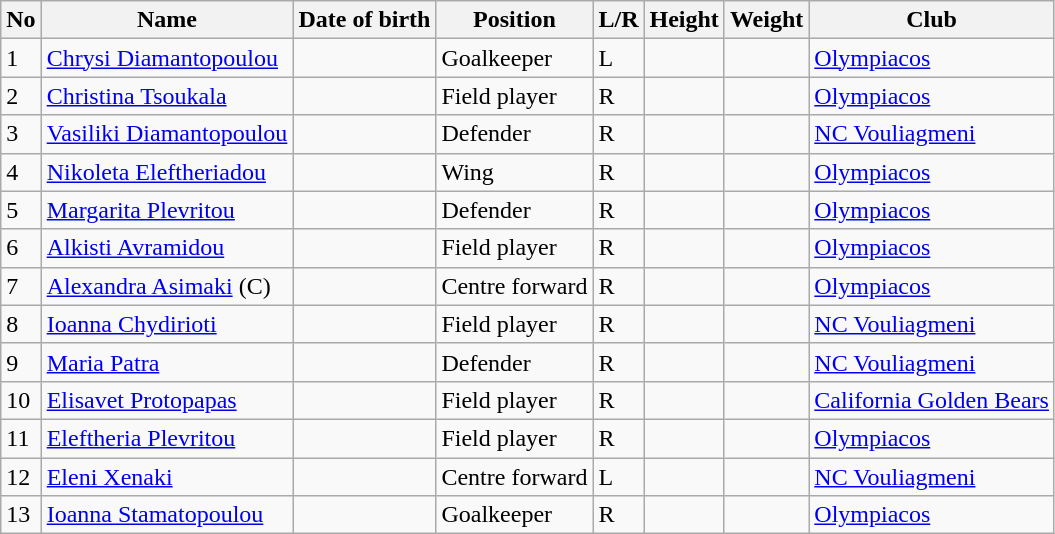<table class="wikitable sortable" text-align:center;">
<tr>
<th>No</th>
<th>Name</th>
<th>Date of birth</th>
<th>Position</th>
<th>L/R</th>
<th>Height</th>
<th>Weight</th>
<th>Club</th>
</tr>
<tr>
<td>1</td>
<td align=left><a href='#'>Chrysi Diamantopoulou</a></td>
<td align=left></td>
<td>Goalkeeper</td>
<td>L</td>
<td></td>
<td></td>
<td align=left> <a href='#'>Olympiacos</a></td>
</tr>
<tr>
<td>2</td>
<td align=left><a href='#'>Christina Tsoukala</a></td>
<td align=left></td>
<td>Field player</td>
<td>R</td>
<td></td>
<td></td>
<td align=left> <a href='#'>Olympiacos</a></td>
</tr>
<tr>
<td>3</td>
<td align=left><a href='#'>Vasiliki Diamantopoulou</a></td>
<td align=left></td>
<td>Defender</td>
<td>R</td>
<td></td>
<td></td>
<td align=left> <a href='#'>NC Vouliagmeni</a></td>
</tr>
<tr>
<td>4</td>
<td align=left><a href='#'>Nikoleta Eleftheriadou</a></td>
<td align=left></td>
<td>Wing</td>
<td>R</td>
<td></td>
<td></td>
<td align=left> <a href='#'>Olympiacos</a></td>
</tr>
<tr>
<td>5</td>
<td align=left><a href='#'>Margarita Plevritou</a></td>
<td align=left></td>
<td>Defender</td>
<td>R</td>
<td></td>
<td></td>
<td align=left> <a href='#'>Olympiacos</a></td>
</tr>
<tr>
<td>6</td>
<td align=left><a href='#'>Alkisti Avramidou</a></td>
<td align=left></td>
<td>Field player</td>
<td>R</td>
<td></td>
<td></td>
<td align=left> <a href='#'>Olympiacos</a></td>
</tr>
<tr>
<td>7</td>
<td align=left><a href='#'>Alexandra Asimaki</a> (C)</td>
<td align=left></td>
<td>Centre forward</td>
<td>R</td>
<td></td>
<td></td>
<td align=left> <a href='#'>Olympiacos</a></td>
</tr>
<tr>
<td>8</td>
<td align=left><a href='#'>Ioanna Chydirioti</a></td>
<td align=left></td>
<td>Field player</td>
<td>R</td>
<td></td>
<td></td>
<td align=left> <a href='#'>NC Vouliagmeni</a></td>
</tr>
<tr>
<td>9</td>
<td align=left><a href='#'>Maria Patra</a></td>
<td align=left></td>
<td>Defender</td>
<td>R</td>
<td></td>
<td></td>
<td align=left> <a href='#'>NC Vouliagmeni</a></td>
</tr>
<tr>
<td>10</td>
<td align=left><a href='#'>Elisavet Protopapas</a></td>
<td align=left></td>
<td>Field player</td>
<td>R</td>
<td></td>
<td></td>
<td align=left> <a href='#'>California Golden Bears</a></td>
</tr>
<tr>
<td>11</td>
<td align=left><a href='#'>Eleftheria Plevritou</a></td>
<td align=left></td>
<td>Field player</td>
<td>R</td>
<td></td>
<td></td>
<td align=left> <a href='#'>Olympiacos</a></td>
</tr>
<tr>
<td>12</td>
<td align=left><a href='#'>Eleni Xenaki</a></td>
<td align=left></td>
<td>Centre forward</td>
<td>L</td>
<td></td>
<td></td>
<td align=left> <a href='#'>NC Vouliagmeni</a></td>
</tr>
<tr>
<td>13</td>
<td align=left><a href='#'>Ioanna Stamatopoulou</a></td>
<td align=left></td>
<td>Goalkeeper</td>
<td>R</td>
<td></td>
<td></td>
<td align=left> <a href='#'>Olympiacos</a></td>
</tr>
</table>
